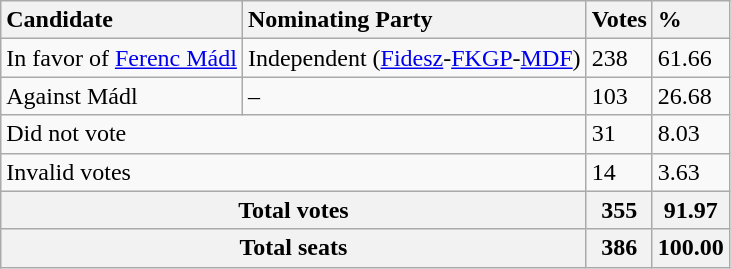<table class="wikitable">
<tr>
<th style="text-align:left">Candidate</th>
<th style="text-align:left">Nominating Party</th>
<th style="text-align:left">Votes</th>
<th style="text-align:left">%</th>
</tr>
<tr>
<td>In favor of <a href='#'>Ferenc Mádl</a></td>
<td>Independent (<a href='#'>Fidesz</a>-<a href='#'>FKGP</a>-<a href='#'>MDF</a>)</td>
<td>238</td>
<td>61.66</td>
</tr>
<tr>
<td>Against Mádl</td>
<td>–</td>
<td>103</td>
<td>26.68</td>
</tr>
<tr>
<td colspan=2>Did not vote</td>
<td>31</td>
<td>8.03</td>
</tr>
<tr>
<td colspan=2>Invalid votes</td>
<td>14</td>
<td>3.63</td>
</tr>
<tr>
<th colspan=2>Total votes</th>
<th>355</th>
<th>91.97</th>
</tr>
<tr>
<th colspan=2>Total seats</th>
<th>386</th>
<th>100.00</th>
</tr>
</table>
